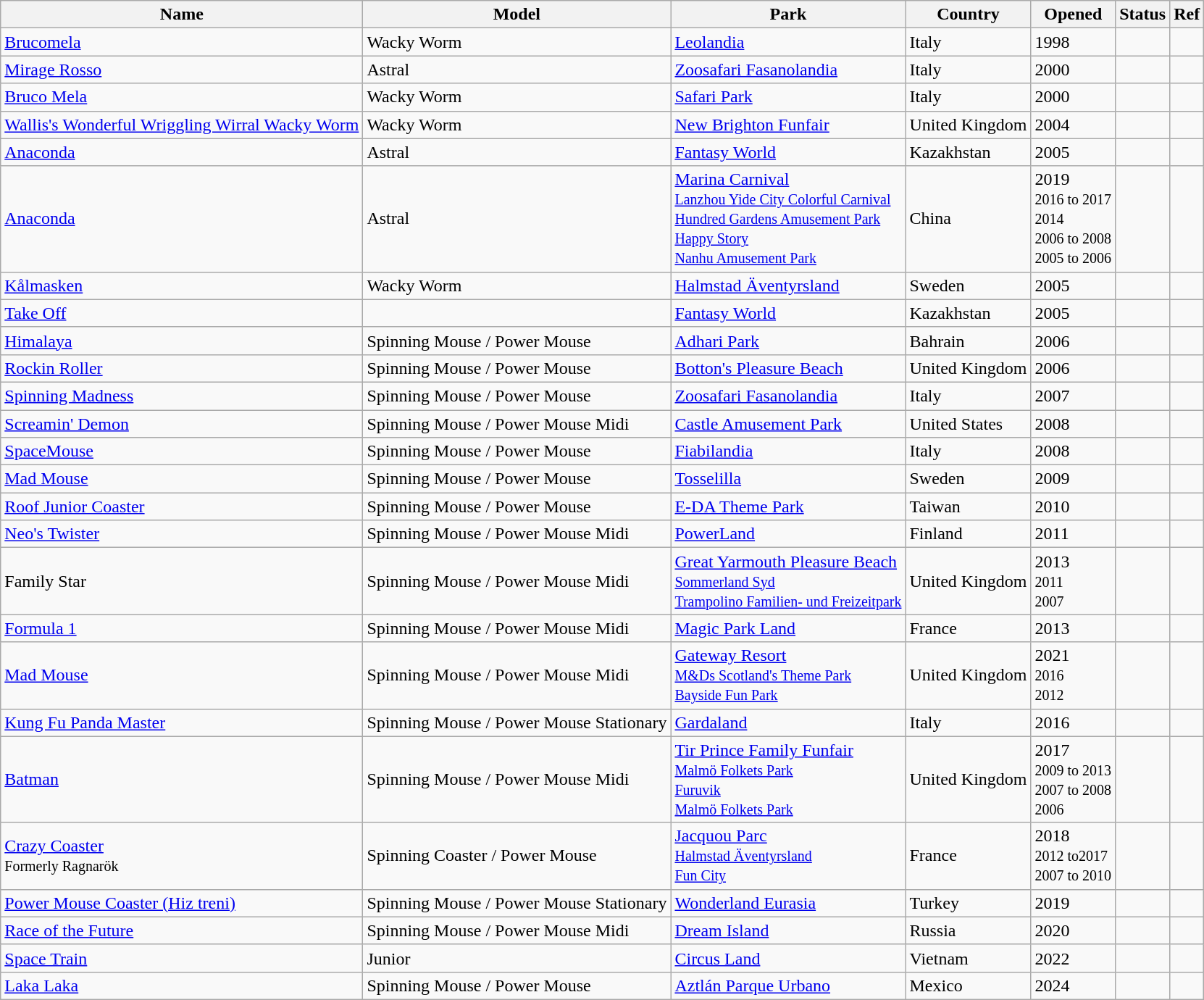<table class="wikitable sortable">
<tr>
<th>Name</th>
<th>Model</th>
<th>Park</th>
<th>Country</th>
<th>Opened</th>
<th>Status</th>
<th class="unsortable">Ref</th>
</tr>
<tr>
<td><a href='#'>Brucomela</a></td>
<td>Wacky Worm</td>
<td><a href='#'>Leolandia</a></td>
<td> Italy</td>
<td>1998</td>
<td></td>
<td></td>
</tr>
<tr>
<td><a href='#'>Mirage Rosso</a></td>
<td>Astral</td>
<td><a href='#'>Zoosafari Fasanolandia</a></td>
<td> Italy</td>
<td>2000</td>
<td></td>
<td></td>
</tr>
<tr>
<td><a href='#'>Bruco Mela</a></td>
<td>Wacky Worm</td>
<td><a href='#'>Safari Park</a></td>
<td> Italy</td>
<td>2000</td>
<td></td>
<td></td>
</tr>
<tr>
<td><a href='#'>Wallis's Wonderful Wriggling Wirral Wacky Worm</a></td>
<td>Wacky Worm</td>
<td><a href='#'>New Brighton Funfair</a></td>
<td> United Kingdom</td>
<td>2004</td>
<td></td>
<td></td>
</tr>
<tr>
<td><a href='#'>Anaconda</a></td>
<td>Astral</td>
<td><a href='#'>Fantasy World</a></td>
<td> Kazakhstan</td>
<td>2005</td>
<td></td>
<td></td>
</tr>
<tr>
<td><a href='#'>Anaconda</a></td>
<td>Astral</td>
<td><a href='#'>Marina Carnival</a><br><small><a href='#'>Lanzhou Yide City Colorful Carnival</a><br><a href='#'>Hundred Gardens Amusement Park</a><br><a href='#'>Happy Story</a><br><a href='#'>Nanhu Amusement Park</a></small></td>
<td> China</td>
<td>2019<br><small>2016 to 2017<br>2014<br>2006 to 2008<br>2005 to 2006</small></td>
<td></td>
<td><br><br><br><br></td>
</tr>
<tr>
<td><a href='#'>Kålmasken</a></td>
<td>Wacky Worm</td>
<td><a href='#'>Halmstad Äventyrsland</a></td>
<td> Sweden</td>
<td>2005</td>
<td></td>
<td></td>
</tr>
<tr>
<td><a href='#'>Take Off</a></td>
<td></td>
<td><a href='#'>Fantasy World</a></td>
<td> Kazakhstan</td>
<td>2005</td>
<td></td>
<td></td>
</tr>
<tr>
<td><a href='#'>Himalaya</a></td>
<td>Spinning Mouse / Power Mouse</td>
<td><a href='#'>Adhari Park</a></td>
<td> Bahrain</td>
<td>2006</td>
<td></td>
<td></td>
</tr>
<tr>
<td><a href='#'>Rockin Roller</a></td>
<td>Spinning Mouse / Power Mouse</td>
<td><a href='#'>Botton's Pleasure Beach</a></td>
<td> United Kingdom</td>
<td>2006</td>
<td></td>
<td></td>
</tr>
<tr>
<td><a href='#'>Spinning Madness</a></td>
<td>Spinning Mouse / Power Mouse</td>
<td><a href='#'>Zoosafari Fasanolandia</a></td>
<td> Italy</td>
<td>2007</td>
<td></td>
<td></td>
</tr>
<tr>
<td><a href='#'>Screamin' Demon</a></td>
<td>Spinning Mouse / Power Mouse Midi</td>
<td><a href='#'>Castle Amusement Park</a></td>
<td> United States</td>
<td>2008</td>
<td></td>
<td></td>
</tr>
<tr>
<td><a href='#'>SpaceMouse</a></td>
<td>Spinning Mouse / Power Mouse</td>
<td><a href='#'>Fiabilandia</a></td>
<td> Italy</td>
<td>2008</td>
<td></td>
<td></td>
</tr>
<tr>
<td><a href='#'>Mad Mouse</a></td>
<td>Spinning Mouse / Power Mouse</td>
<td><a href='#'>Tosselilla</a></td>
<td> Sweden</td>
<td>2009</td>
<td></td>
<td></td>
</tr>
<tr>
<td><a href='#'>Roof Junior Coaster</a></td>
<td>Spinning Mouse / Power Mouse</td>
<td><a href='#'>E-DA Theme Park</a></td>
<td> Taiwan</td>
<td>2010</td>
<td></td>
<td></td>
</tr>
<tr>
<td><a href='#'>Neo's Twister</a></td>
<td>Spinning Mouse / Power Mouse Midi</td>
<td><a href='#'>PowerLand</a></td>
<td> Finland</td>
<td>2011</td>
<td></td>
<td></td>
</tr>
<tr>
<td>Family Star</td>
<td>Spinning Mouse / Power Mouse Midi</td>
<td><a href='#'>Great Yarmouth Pleasure Beach</a><br><small><a href='#'>Sommerland Syd</a><br><a href='#'>Trampolino Familien- und Freizeitpark</a></small></td>
<td> United Kingdom</td>
<td>2013<br><small>2011<br>2007</small></td>
<td></td>
<td><br><br></td>
</tr>
<tr>
<td><a href='#'>Formula 1</a></td>
<td>Spinning Mouse / Power Mouse Midi</td>
<td><a href='#'>Magic Park Land</a></td>
<td> France</td>
<td>2013</td>
<td></td>
<td></td>
</tr>
<tr>
<td><a href='#'>Mad Mouse</a></td>
<td>Spinning Mouse / Power Mouse Midi</td>
<td><a href='#'>Gateway Resort</a><br><small><a href='#'>M&Ds Scotland's Theme Park</a><br><a href='#'>Bayside Fun Park</a></small></td>
<td> United Kingdom</td>
<td>2021<br><small>2016<br>2012</small></td>
<td></td>
<td><br><br></td>
</tr>
<tr>
<td><a href='#'>Kung Fu Panda Master</a></td>
<td>Spinning Mouse / Power Mouse Stationary</td>
<td><a href='#'>Gardaland</a></td>
<td> Italy</td>
<td>2016</td>
<td></td>
<td></td>
</tr>
<tr>
<td><a href='#'>Batman</a></td>
<td>Spinning Mouse / Power Mouse Midi</td>
<td><a href='#'>Tir Prince Family Funfair</a><br><small><a href='#'>Malmö Folkets Park</a><br><a href='#'>Furuvik</a><br><a href='#'>Malmö Folkets Park</a></small></td>
<td> United Kingdom</td>
<td>2017<br><small>2009 to 2013<br>2007 to 2008<br>2006</small></td>
<td></td>
<td><br><br><br></td>
</tr>
<tr>
<td><a href='#'>Crazy Coaster</a><br><small>Formerly Ragnarök</small></td>
<td>Spinning Coaster / Power Mouse</td>
<td><a href='#'>Jacquou Parc</a><br><small><a href='#'>Halmstad Äventyrsland</a><br><a href='#'>Fun City</a></small></td>
<td> France</td>
<td>2018<br><small>2012 to2017<br>2007 to 2010</small></td>
<td></td>
<td><br><br></td>
</tr>
<tr>
<td><a href='#'>Power Mouse Coaster (Hiz treni)</a></td>
<td>Spinning Mouse / Power Mouse Stationary</td>
<td><a href='#'>Wonderland Eurasia</a></td>
<td> Turkey</td>
<td>2019</td>
<td></td>
<td></td>
</tr>
<tr>
<td><a href='#'>Race of the Future</a></td>
<td>Spinning Mouse / Power Mouse Midi</td>
<td><a href='#'>Dream Island</a></td>
<td> Russia</td>
<td>2020</td>
<td></td>
<td></td>
</tr>
<tr>
<td><a href='#'>Space Train</a></td>
<td>Junior</td>
<td><a href='#'>Circus Land</a></td>
<td> Vietnam</td>
<td>2022</td>
<td></td>
<td></td>
</tr>
<tr>
<td><a href='#'>Laka Laka</a></td>
<td>Spinning Mouse / Power Mouse</td>
<td><a href='#'>Aztlán Parque Urbano</a></td>
<td> Mexico</td>
<td>2024</td>
<td></td>
<td></td>
</tr>
</table>
